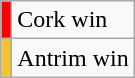<table class="wikitable">
<tr>
<td style="background-color:#FF0000"></td>
<td>Cork win</td>
</tr>
<tr>
<td style="background-color:#F4C430"></td>
<td>Antrim win</td>
</tr>
</table>
